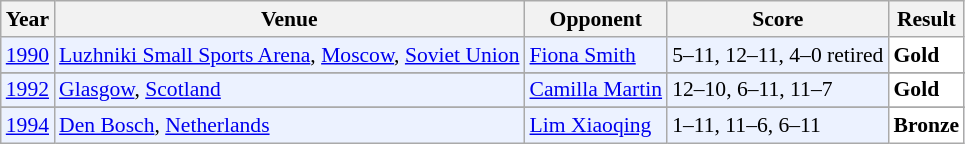<table class="sortable wikitable" style="font-size: 90%;">
<tr>
<th>Year</th>
<th>Venue</th>
<th>Opponent</th>
<th>Score</th>
<th>Result</th>
</tr>
<tr style="background:#ECF2FF">
<td align="center"><a href='#'>1990</a></td>
<td align="left"><a href='#'>Luzhniki Small Sports Arena</a>, <a href='#'>Moscow</a>, <a href='#'>Soviet Union</a></td>
<td align="left"> <a href='#'>Fiona Smith</a></td>
<td align="left">5–11, 12–11, 4–0 retired</td>
<td style="text-align:left; background: white"> <strong>Gold</strong></td>
</tr>
<tr>
</tr>
<tr style="background:#ECF2FF">
<td align="center"><a href='#'>1992</a></td>
<td align="left"><a href='#'>Glasgow</a>, <a href='#'>Scotland</a></td>
<td align="left"> <a href='#'>Camilla Martin</a></td>
<td align="left">12–10, 6–11, 11–7</td>
<td style="text-align:left; background: white"> <strong>Gold</strong></td>
</tr>
<tr>
</tr>
<tr style="background:#ECF2FF">
<td align="center"><a href='#'>1994</a></td>
<td align="left"><a href='#'>Den Bosch</a>, <a href='#'>Netherlands</a></td>
<td align="left"> <a href='#'>Lim Xiaoqing</a></td>
<td align="left">1–11, 11–6, 6–11</td>
<td style="text-align:left; background: white"> <strong>Bronze</strong></td>
</tr>
</table>
